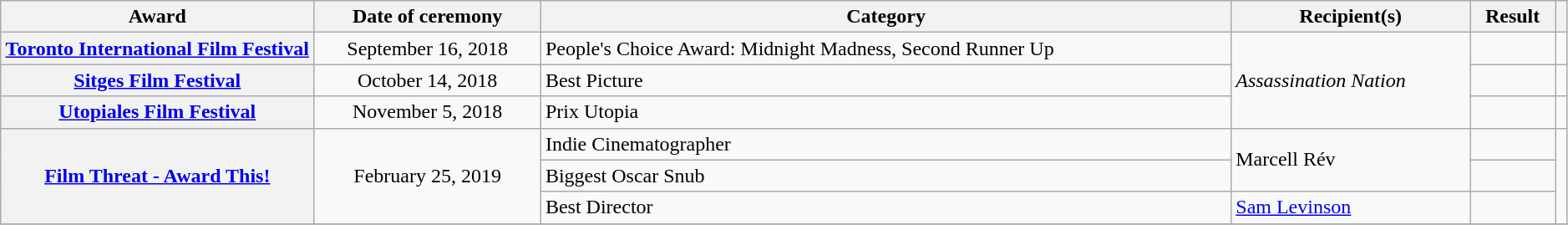<table class="wikitable sortable plainrowheaders" style="width: 99%">
<tr>
<th scope="col" style="width:20%;">Award</th>
<th scope="col">Date of ceremony</th>
<th scope="col">Category</th>
<th scope="col">Recipient(s)</th>
<th scope="col">Result</th>
<th scope="col" class="unsortable"></th>
</tr>
<tr>
<th scope="row" rowspan="1" style="text-align:center;"><a href='#'>Toronto International Film Festival</a></th>
<td style="text-align:center;">September 16, 2018</td>
<td>People's Choice Award: Midnight Madness, Second Runner Up</td>
<td rowspan="3"><em>Assassination Nation</em></td>
<td></td>
<td style="text-align:center;"></td>
</tr>
<tr>
<th scope="row" rowspan="1" style="text-align:center;"><a href='#'>Sitges Film Festival</a></th>
<td style="text-align:center;">October 14, 2018</td>
<td>Best Picture</td>
<td></td>
<td></td>
</tr>
<tr>
<th scope="row" rowspan="1" style="text-align:center;"><a href='#'>Utopiales Film Festival</a></th>
<td style="text-align:center;">November 5, 2018</td>
<td>Prix Utopia</td>
<td></td>
<td style="text-align:center;"></td>
</tr>
<tr>
<th scope="row" rowspan="3" style="text-align:center;"><a href='#'>Film Threat - Award This!</a></th>
<td scope="row" rowspan="3" style="text-align:center;">February 25, 2019</td>
<td>Indie Cinematographer</td>
<td rowspan="2">Marcell Rév</td>
<td></td>
<td scope="row" rowspan="3" style="text-align:center;"></td>
</tr>
<tr>
<td>Biggest Oscar Snub</td>
<td></td>
</tr>
<tr>
<td>Best Director</td>
<td><a href='#'>Sam Levinson</a></td>
<td></td>
</tr>
<tr>
</tr>
</table>
